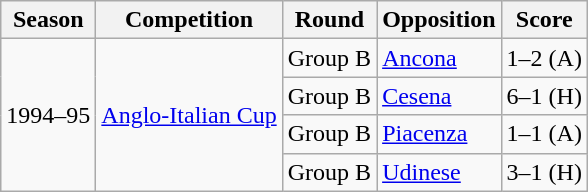<table class="wikitable">
<tr>
<th>Season</th>
<th>Competition</th>
<th>Round</th>
<th>Opposition</th>
<th>Score</th>
</tr>
<tr>
<td rowspan="4">1994–95</td>
<td rowspan="4"><a href='#'>Anglo-Italian Cup</a></td>
<td>Group B</td>
<td> <a href='#'>Ancona</a></td>
<td>1–2 (A)</td>
</tr>
<tr>
<td>Group B</td>
<td> <a href='#'>Cesena</a></td>
<td>6–1 (H)</td>
</tr>
<tr>
<td>Group B</td>
<td> <a href='#'>Piacenza</a></td>
<td>1–1 (A)</td>
</tr>
<tr>
<td>Group B</td>
<td> <a href='#'>Udinese</a></td>
<td>3–1 (H)</td>
</tr>
</table>
